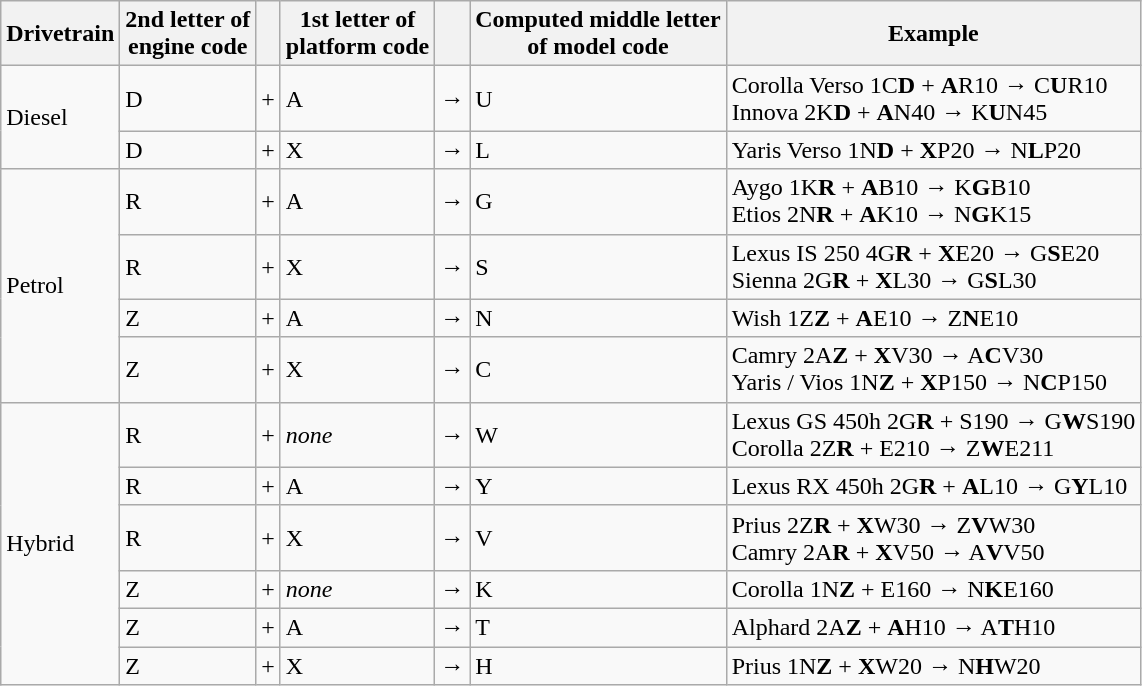<table class="wikitable">
<tr>
<th>Drivetrain</th>
<th>2nd letter of <br>engine code</th>
<th></th>
<th>1st letter of <br>platform code</th>
<th></th>
<th>Computed middle letter <br>of model code</th>
<th>Example</th>
</tr>
<tr>
<td rowspan=2>Diesel</td>
<td>D</td>
<td>+</td>
<td>A</td>
<td>→</td>
<td>U</td>
<td>Corolla Verso 1C<strong>D</strong> + <strong>A</strong>R10 → C<strong>U</strong>R10 <br>Innova 2K<strong>D</strong> + <strong>A</strong>N40 → K<strong>U</strong>N45</td>
</tr>
<tr>
<td>D</td>
<td>+</td>
<td>X</td>
<td>→</td>
<td>L</td>
<td>Yaris Verso 1N<strong>D</strong> + <strong>X</strong>P20 → N<strong>L</strong>P20</td>
</tr>
<tr>
<td rowspan=4>Petrol</td>
<td>R</td>
<td>+</td>
<td>A</td>
<td>→</td>
<td>G</td>
<td>Aygo 1K<strong>R</strong> + <strong>A</strong>B10 → K<strong>G</strong>B10 <br>Etios 2N<strong>R</strong> + <strong>A</strong>K10 → N<strong>G</strong>K15</td>
</tr>
<tr>
<td>R</td>
<td>+</td>
<td>X</td>
<td>→</td>
<td>S</td>
<td>Lexus IS 250 4G<strong>R</strong> + <strong>X</strong>E20 → G<strong>S</strong>E20 <br>Sienna 2G<strong>R</strong> + <strong>X</strong>L30 → G<strong>S</strong>L30</td>
</tr>
<tr>
<td>Z</td>
<td>+</td>
<td>A</td>
<td>→</td>
<td>N</td>
<td>Wish 1Z<strong>Z</strong> + <strong>A</strong>E10 → Z<strong>N</strong>E10</td>
</tr>
<tr>
<td>Z</td>
<td>+</td>
<td>X</td>
<td>→</td>
<td>C</td>
<td>Camry 2A<strong>Z</strong> + <strong>X</strong>V30 → A<strong>C</strong>V30<br>Yaris / Vios 1N<strong>Z</strong> + <strong>X</strong>P150 → N<strong>C</strong>P150</td>
</tr>
<tr>
<td rowspan=6>Hybrid</td>
<td>R</td>
<td>+</td>
<td><em>none</em></td>
<td>→</td>
<td>W</td>
<td>Lexus GS 450h 2G<strong>R</strong> + S190 → G<strong>W</strong>S190<br>Corolla
2Z<strong>R</strong> + E210 → Z<strong>W</strong>E211</td>
</tr>
<tr>
<td>R</td>
<td>+</td>
<td>A</td>
<td>→</td>
<td>Y</td>
<td>Lexus RX 450h 2G<strong>R</strong> + <strong>A</strong>L10 → G<strong>Y</strong>L10</td>
</tr>
<tr>
<td>R</td>
<td>+</td>
<td>X</td>
<td>→</td>
<td>V</td>
<td>Prius 2Z<strong>R</strong> + <strong>X</strong>W30 → Z<strong>V</strong>W30<br>Camry 2A<strong>R</strong> + <strong>X</strong>V50 <strong>→</strong> A<strong>V</strong>V50</td>
</tr>
<tr>
<td>Z</td>
<td>+</td>
<td><em>none</em></td>
<td>→</td>
<td>K</td>
<td>Corolla 1N<strong>Z</strong> + E160 → N<strong>K</strong>E160</td>
</tr>
<tr>
<td>Z</td>
<td>+</td>
<td>A</td>
<td>→</td>
<td>T</td>
<td>Alphard 2A<strong>Z</strong> + <strong>A</strong>H10 → A<strong>T</strong>H10</td>
</tr>
<tr>
<td>Z</td>
<td>+</td>
<td>X</td>
<td>→</td>
<td>H</td>
<td>Prius 1N<strong>Z</strong> + <strong>X</strong>W20 → N<strong>H</strong>W20</td>
</tr>
</table>
